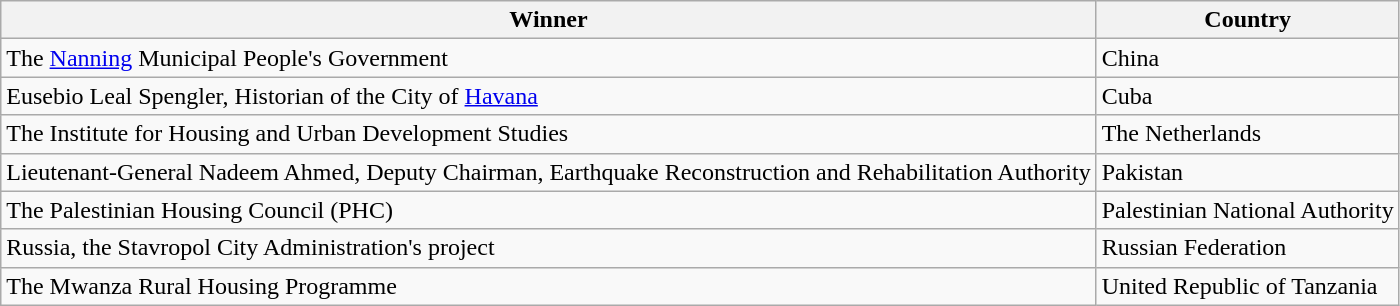<table class="wikitable">
<tr>
<th>Winner</th>
<th>Country</th>
</tr>
<tr>
<td>The <a href='#'>Nanning</a> Municipal People's Government</td>
<td>China</td>
</tr>
<tr>
<td>Eusebio Leal Spengler, Historian of the City of <a href='#'>Havana</a></td>
<td>Cuba</td>
</tr>
<tr>
<td>The Institute for Housing and Urban Development Studies</td>
<td>The Netherlands</td>
</tr>
<tr>
<td>Lieutenant-General Nadeem Ahmed, Deputy Chairman, Earthquake Reconstruction and Rehabilitation Authority</td>
<td>Pakistan</td>
</tr>
<tr>
<td>The Palestinian Housing Council (PHC)</td>
<td>Palestinian National Authority</td>
</tr>
<tr>
<td>Russia, the Stavropol City Administration's project</td>
<td>Russian Federation</td>
</tr>
<tr>
<td>The Mwanza Rural Housing Programme</td>
<td>United Republic of Tanzania</td>
</tr>
</table>
